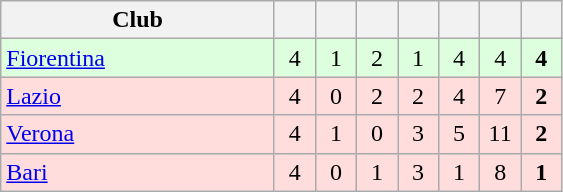<table class="wikitable" style="text-align: center;">
<tr>
<th width="175">Club</th>
<th width="20"></th>
<th width="20"></th>
<th width="20"></th>
<th width="20"></th>
<th width="20"></th>
<th width="20"></th>
<th width="20"></th>
</tr>
<tr bgcolor="#ddffdd">
<td align="left"><a href='#'>Fiorentina</a></td>
<td>4</td>
<td>1</td>
<td>2</td>
<td>1</td>
<td>4</td>
<td>4</td>
<td><strong>4</strong></td>
</tr>
<tr bgcolor="#ffdddd">
<td align="left"><a href='#'>Lazio</a></td>
<td>4</td>
<td>0</td>
<td>2</td>
<td>2</td>
<td>4</td>
<td>7</td>
<td><strong>2</strong></td>
</tr>
<tr bgcolor="#ffdddd">
<td align="left"><a href='#'>Verona</a></td>
<td>4</td>
<td>1</td>
<td>0</td>
<td>3</td>
<td>5</td>
<td>11</td>
<td><strong>2</strong></td>
</tr>
<tr bgcolor="#ffdddd">
<td align="left"><a href='#'>Bari</a></td>
<td>4</td>
<td>0</td>
<td>1</td>
<td>3</td>
<td>1</td>
<td>8</td>
<td><strong>1</strong></td>
</tr>
</table>
